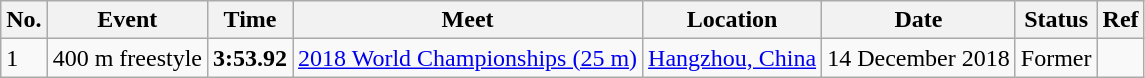<table class="wikitable">
<tr>
<th>No.</th>
<th>Event</th>
<th>Time</th>
<th>Meet</th>
<th>Location</th>
<th>Date</th>
<th>Status</th>
<th>Ref</th>
</tr>
<tr>
<td>1</td>
<td>400 m freestyle</td>
<td align="center"><strong>3:53.92</strong></td>
<td><a href='#'>2018 World Championships (25 m)</a></td>
<td><a href='#'>Hangzhou, China</a></td>
<td align="center">14 December 2018</td>
<td align="center">Former</td>
<td align="center"></td>
</tr>
</table>
